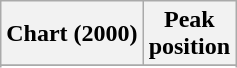<table class="wikitable sortable">
<tr>
<th align="left">Chart (2000)</th>
<th align="center">Peak<br>position</th>
</tr>
<tr>
</tr>
<tr>
</tr>
</table>
